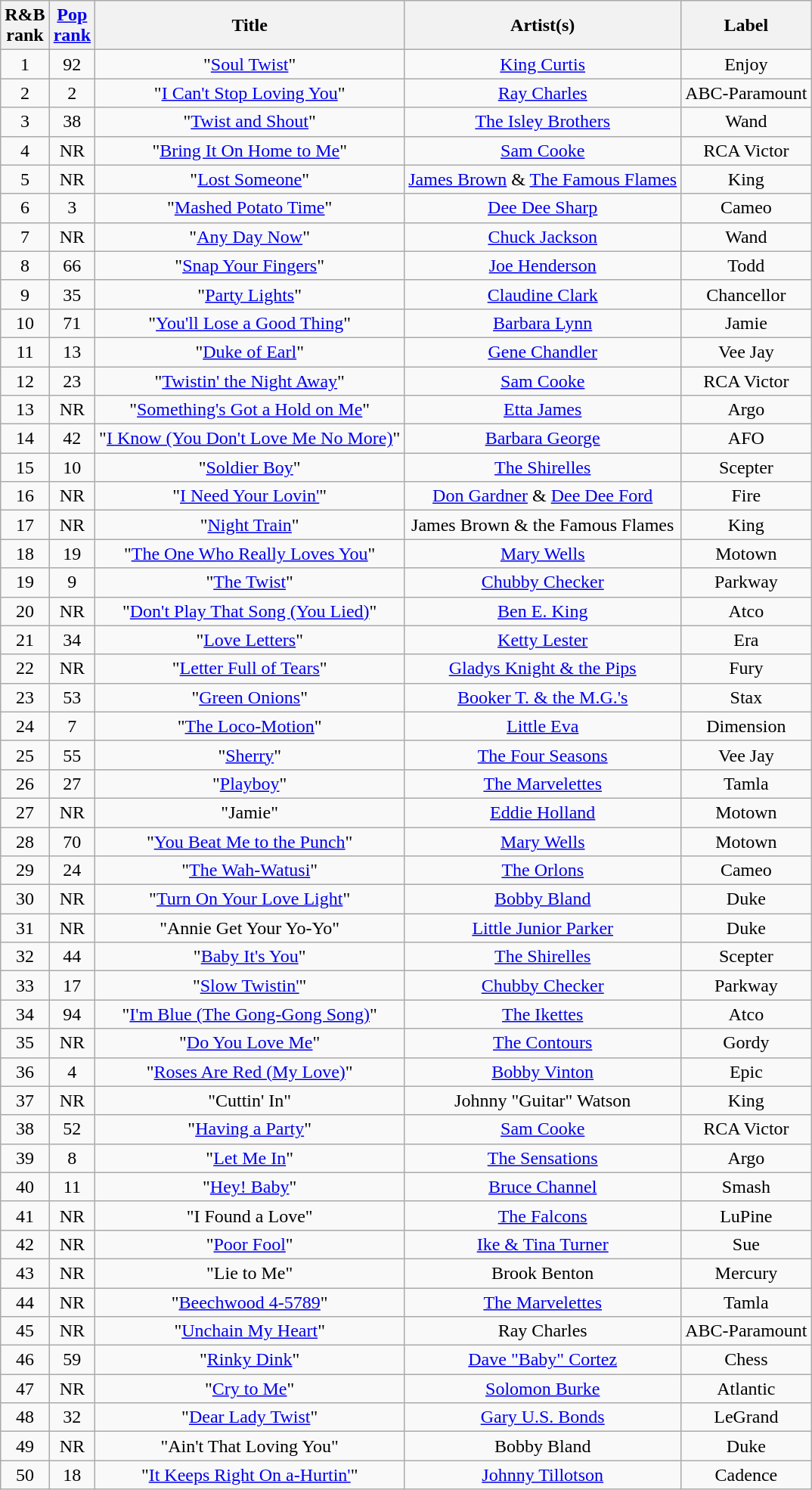<table class="wikitable sortable" style="text-align: center">
<tr>
<th scope="col">R&B<br>rank</th>
<th scope="col"><a href='#'>Pop<br>rank</a></th>
<th scope="col">Title</th>
<th scope="col">Artist(s)</th>
<th scope="col">Label</th>
</tr>
<tr>
<td>1</td>
<td>92</td>
<td>"<a href='#'>Soul Twist</a>"</td>
<td><a href='#'>King Curtis</a></td>
<td>Enjoy</td>
</tr>
<tr>
<td>2</td>
<td>2</td>
<td>"<a href='#'>I Can't Stop Loving You</a>"</td>
<td><a href='#'>Ray Charles</a></td>
<td>ABC-Paramount</td>
</tr>
<tr>
<td>3</td>
<td>38</td>
<td>"<a href='#'>Twist and Shout</a>"</td>
<td><a href='#'>The Isley Brothers</a></td>
<td>Wand</td>
</tr>
<tr>
<td>4</td>
<td>NR</td>
<td>"<a href='#'>Bring It On Home to Me</a>"</td>
<td><a href='#'>Sam Cooke</a></td>
<td>RCA Victor</td>
</tr>
<tr>
<td>5</td>
<td>NR</td>
<td>"<a href='#'>Lost Someone</a>"</td>
<td><a href='#'>James Brown</a> & <a href='#'>The Famous Flames</a></td>
<td>King</td>
</tr>
<tr>
<td>6</td>
<td>3</td>
<td>"<a href='#'>Mashed Potato Time</a>"</td>
<td><a href='#'>Dee Dee Sharp</a></td>
<td>Cameo</td>
</tr>
<tr>
<td>7</td>
<td>NR</td>
<td>"<a href='#'>Any Day Now</a>"</td>
<td><a href='#'>Chuck Jackson</a></td>
<td>Wand</td>
</tr>
<tr>
<td>8</td>
<td>66</td>
<td>"<a href='#'>Snap Your Fingers</a>"</td>
<td><a href='#'>Joe Henderson</a></td>
<td>Todd</td>
</tr>
<tr>
<td>9</td>
<td>35</td>
<td>"<a href='#'>Party Lights</a>"</td>
<td><a href='#'>Claudine Clark</a></td>
<td>Chancellor</td>
</tr>
<tr>
<td>10</td>
<td>71</td>
<td>"<a href='#'>You'll Lose a Good Thing</a>"</td>
<td><a href='#'>Barbara Lynn</a></td>
<td>Jamie</td>
</tr>
<tr>
<td>11</td>
<td>13</td>
<td>"<a href='#'>Duke of Earl</a>"</td>
<td><a href='#'>Gene Chandler</a></td>
<td>Vee Jay</td>
</tr>
<tr>
<td>12</td>
<td>23</td>
<td>"<a href='#'>Twistin' the Night Away</a>"</td>
<td><a href='#'>Sam Cooke</a></td>
<td>RCA Victor</td>
</tr>
<tr>
<td>13</td>
<td>NR</td>
<td>"<a href='#'>Something's Got a Hold on Me</a>"</td>
<td><a href='#'>Etta James</a></td>
<td>Argo</td>
</tr>
<tr>
<td>14</td>
<td>42</td>
<td>"<a href='#'>I Know (You Don't Love Me No More)</a>"</td>
<td><a href='#'>Barbara George</a></td>
<td>AFO</td>
</tr>
<tr>
<td>15</td>
<td>10</td>
<td>"<a href='#'>Soldier Boy</a>"</td>
<td><a href='#'>The Shirelles</a></td>
<td>Scepter</td>
</tr>
<tr>
<td>16</td>
<td>NR</td>
<td>"<a href='#'>I Need Your Lovin'</a>"</td>
<td><a href='#'>Don Gardner</a> & <a href='#'>Dee Dee Ford</a></td>
<td>Fire</td>
</tr>
<tr>
<td>17</td>
<td>NR</td>
<td>"<a href='#'>Night Train</a>"</td>
<td>James Brown & the Famous Flames</td>
<td>King</td>
</tr>
<tr>
<td>18</td>
<td>19</td>
<td>"<a href='#'>The One Who Really Loves You</a>"</td>
<td><a href='#'>Mary Wells</a></td>
<td>Motown</td>
</tr>
<tr>
<td>19</td>
<td>9</td>
<td>"<a href='#'>The Twist</a>"</td>
<td><a href='#'>Chubby Checker</a></td>
<td>Parkway</td>
</tr>
<tr>
<td>20</td>
<td>NR</td>
<td>"<a href='#'>Don't Play That Song (You Lied)</a>"</td>
<td><a href='#'>Ben E. King</a></td>
<td>Atco</td>
</tr>
<tr>
<td>21</td>
<td>34</td>
<td>"<a href='#'>Love Letters</a>"</td>
<td><a href='#'>Ketty Lester</a></td>
<td>Era</td>
</tr>
<tr>
<td>22</td>
<td>NR</td>
<td>"<a href='#'>Letter Full of Tears</a>"</td>
<td><a href='#'>Gladys Knight & the Pips</a></td>
<td>Fury</td>
</tr>
<tr>
<td>23</td>
<td>53</td>
<td>"<a href='#'>Green Onions</a>"</td>
<td><a href='#'>Booker T. & the M.G.'s</a></td>
<td>Stax</td>
</tr>
<tr>
<td>24</td>
<td>7</td>
<td>"<a href='#'>The Loco-Motion</a>"</td>
<td><a href='#'>Little Eva</a></td>
<td>Dimension</td>
</tr>
<tr>
<td>25</td>
<td>55</td>
<td>"<a href='#'>Sherry</a>"</td>
<td><a href='#'>The Four Seasons</a></td>
<td>Vee Jay</td>
</tr>
<tr>
<td>26</td>
<td>27</td>
<td>"<a href='#'>Playboy</a>"</td>
<td><a href='#'>The Marvelettes</a></td>
<td>Tamla</td>
</tr>
<tr>
<td>27</td>
<td>NR</td>
<td>"Jamie"</td>
<td><a href='#'>Eddie Holland</a></td>
<td>Motown</td>
</tr>
<tr>
<td>28</td>
<td>70</td>
<td>"<a href='#'>You Beat Me to the Punch</a>"</td>
<td><a href='#'>Mary Wells</a></td>
<td>Motown</td>
</tr>
<tr>
<td>29</td>
<td>24</td>
<td>"<a href='#'>The Wah-Watusi</a>"</td>
<td><a href='#'>The Orlons</a></td>
<td>Cameo</td>
</tr>
<tr>
<td>30</td>
<td>NR</td>
<td>"<a href='#'>Turn On Your Love Light</a>"</td>
<td><a href='#'>Bobby Bland</a></td>
<td>Duke</td>
</tr>
<tr>
<td>31</td>
<td>NR</td>
<td>"Annie Get Your Yo-Yo"</td>
<td><a href='#'>Little Junior Parker</a></td>
<td>Duke</td>
</tr>
<tr>
<td>32</td>
<td>44</td>
<td>"<a href='#'>Baby It's You</a>"</td>
<td><a href='#'>The Shirelles</a></td>
<td>Scepter</td>
</tr>
<tr>
<td>33</td>
<td>17</td>
<td>"<a href='#'>Slow Twistin'</a>"</td>
<td><a href='#'>Chubby Checker</a></td>
<td>Parkway</td>
</tr>
<tr>
<td>34</td>
<td>94</td>
<td>"<a href='#'>I'm Blue (The Gong-Gong Song)</a>"</td>
<td><a href='#'>The Ikettes</a></td>
<td>Atco</td>
</tr>
<tr>
<td>35</td>
<td>NR</td>
<td>"<a href='#'>Do You Love Me</a>"</td>
<td><a href='#'>The Contours</a></td>
<td>Gordy</td>
</tr>
<tr>
<td>36</td>
<td>4</td>
<td>"<a href='#'>Roses Are Red (My Love)</a>"</td>
<td><a href='#'>Bobby Vinton</a></td>
<td>Epic</td>
</tr>
<tr>
<td>37</td>
<td>NR</td>
<td>"Cuttin' In"</td>
<td>Johnny "Guitar" Watson</td>
<td>King</td>
</tr>
<tr>
<td>38</td>
<td>52</td>
<td>"<a href='#'>Having a Party</a>"</td>
<td><a href='#'>Sam Cooke</a></td>
<td>RCA Victor</td>
</tr>
<tr>
<td>39</td>
<td>8</td>
<td>"<a href='#'>Let Me In</a>"</td>
<td><a href='#'>The Sensations</a></td>
<td>Argo</td>
</tr>
<tr>
<td>40</td>
<td>11</td>
<td>"<a href='#'>Hey! Baby</a>"</td>
<td><a href='#'>Bruce Channel</a></td>
<td>Smash</td>
</tr>
<tr>
<td>41</td>
<td>NR</td>
<td>"I Found a Love"</td>
<td><a href='#'>The Falcons</a></td>
<td>LuPine</td>
</tr>
<tr>
<td>42</td>
<td>NR</td>
<td>"<a href='#'>Poor Fool</a>"</td>
<td><a href='#'>Ike & Tina Turner</a></td>
<td>Sue</td>
</tr>
<tr>
<td>43</td>
<td>NR</td>
<td>"Lie to Me"</td>
<td>Brook Benton</td>
<td>Mercury</td>
</tr>
<tr>
<td>44</td>
<td>NR</td>
<td>"<a href='#'>Beechwood 4-5789</a>"</td>
<td><a href='#'>The Marvelettes</a></td>
<td>Tamla</td>
</tr>
<tr>
<td>45</td>
<td>NR</td>
<td>"<a href='#'>Unchain My Heart</a>"</td>
<td>Ray Charles</td>
<td>ABC-Paramount</td>
</tr>
<tr>
<td>46</td>
<td>59</td>
<td>"<a href='#'>Rinky Dink</a>"</td>
<td><a href='#'>Dave "Baby" Cortez</a></td>
<td>Chess</td>
</tr>
<tr>
<td>47</td>
<td>NR</td>
<td>"<a href='#'>Cry to Me</a>"</td>
<td><a href='#'>Solomon Burke</a></td>
<td>Atlantic</td>
</tr>
<tr>
<td>48</td>
<td>32</td>
<td>"<a href='#'>Dear Lady Twist</a>"</td>
<td><a href='#'>Gary U.S. Bonds</a></td>
<td>LeGrand</td>
</tr>
<tr>
<td>49</td>
<td>NR</td>
<td>"Ain't That Loving You"</td>
<td>Bobby Bland</td>
<td>Duke</td>
</tr>
<tr>
<td>50</td>
<td>18</td>
<td>"<a href='#'>It Keeps Right On a-Hurtin'</a>"</td>
<td><a href='#'>Johnny Tillotson</a></td>
<td>Cadence</td>
</tr>
</table>
